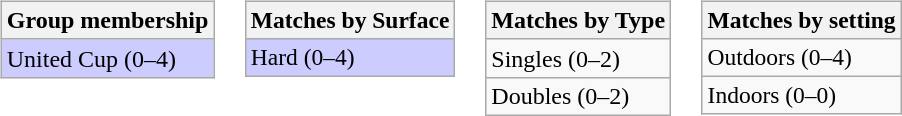<table>
<tr valign=top>
<td><br><table class=wikitable>
<tr>
<th>Group membership</th>
</tr>
<tr style="background:#ccf;">
<td>United Cup (0–4)</td>
</tr>
</table>
</td>
<td><br><table class=wikitable style=font-size:98%>
<tr>
<th>Matches by Surface</th>
</tr>
<tr style="background:#ccf;">
<td>Hard (0–4)</td>
</tr>
</table>
</td>
<td><br><table class="wikitable">
<tr>
<th>Matches by Type</th>
</tr>
<tr>
<td>Singles (0–2)</td>
</tr>
<tr>
<td>Doubles (0–2)</td>
</tr>
</table>
</td>
<td><br><table class=wikitable style=font-size:98%>
<tr>
<th>Matches by setting</th>
</tr>
<tr>
<td>Outdoors (0–4)</td>
</tr>
<tr>
<td>Indoors (0–0)</td>
</tr>
</table>
</td>
</tr>
</table>
